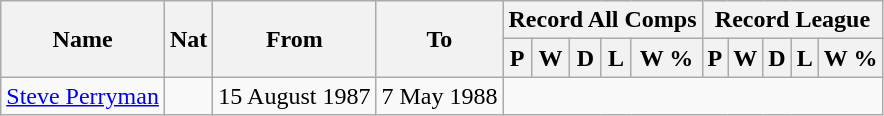<table style="text-align: center" class="wikitable">
<tr>
<th rowspan="2">Name</th>
<th rowspan="2">Nat</th>
<th rowspan="2">From</th>
<th rowspan="2">To</th>
<th colspan="5">Record All Comps</th>
<th colspan="5">Record League</th>
</tr>
<tr>
<th>P</th>
<th>W</th>
<th>D</th>
<th>L</th>
<th>W %</th>
<th>P</th>
<th>W</th>
<th>D</th>
<th>L</th>
<th>W %</th>
</tr>
<tr>
<td style="text-align:left;"><a href='#'>Steve Perryman</a></td>
<td></td>
<td style="text-align:left;">15 August 1987</td>
<td style="text-align:left;">7 May 1988<br>
</td>
</tr>
</table>
